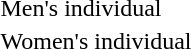<table>
<tr>
<td>Men's individual<br></td>
<td></td>
<td></td>
<td></td>
</tr>
<tr>
<td>Women's individual<br></td>
<td></td>
<td></td>
<td></td>
</tr>
</table>
